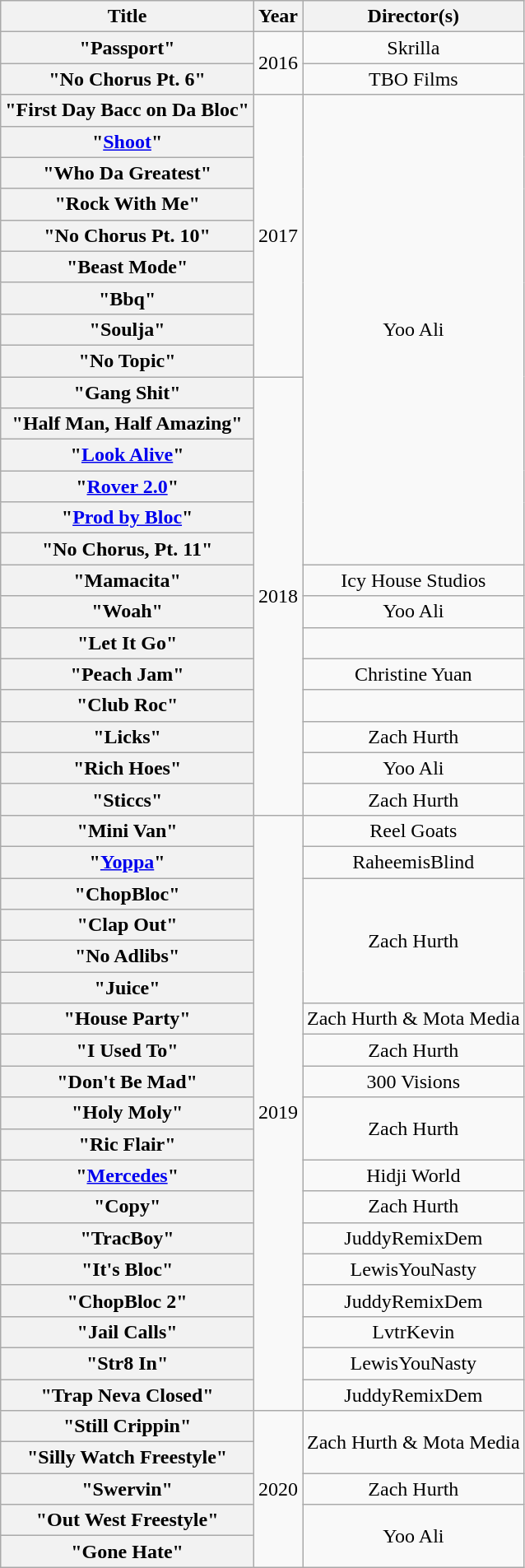<table class="wikitable plainrowheaders" style="text-align:center;">
<tr>
<th>Title</th>
<th>Year</th>
<th>Director(s)</th>
</tr>
<tr>
<th scope="row">"Passport"</th>
<td rowspan="2">2016</td>
<td>Skrilla</td>
</tr>
<tr>
<th scope="row">"No Chorus Pt. 6"</th>
<td>TBO Films</td>
</tr>
<tr>
<th scope="row">"First Day Bacc on Da Bloc"</th>
<td rowspan="9">2017</td>
<td rowspan="15">Yoo Ali</td>
</tr>
<tr>
<th scope="row">"<a href='#'>Shoot</a>"</th>
</tr>
<tr>
<th scope="row">"Who Da Greatest"</th>
</tr>
<tr>
<th scope="row">"Rock With Me"<br></th>
</tr>
<tr>
<th scope="row">"No Chorus Pt. 10"</th>
</tr>
<tr>
<th scope="row">"Beast Mode"</th>
</tr>
<tr>
<th scope="row">"Bbq"</th>
</tr>
<tr>
<th scope="row">"Soulja"</th>
</tr>
<tr>
<th scope="row">"No Topic"</th>
</tr>
<tr>
<th scope="row">"Gang Shit"<br></th>
<td rowspan="14">2018</td>
</tr>
<tr>
<th scope="row">"Half Man, Half Amazing"</th>
</tr>
<tr>
<th scope="row">"<a href='#'>Look Alive</a>"<br></th>
</tr>
<tr>
<th scope="row">"<a href='#'>Rover 2.0</a>"<br></th>
</tr>
<tr>
<th scope="row">"<a href='#'>Prod by Bloc</a>"</th>
</tr>
<tr>
<th scope="row">"No Chorus, Pt. 11"</th>
</tr>
<tr>
<th scope="row">"Mamacita"</th>
<td>Icy House Studios</td>
</tr>
<tr>
<th scope="row">"Woah"</th>
<td>Yoo Ali</td>
</tr>
<tr>
<th scope="row">"Let It Go"<br></th>
<td></td>
</tr>
<tr>
<th scope="row">"Peach Jam"<br></th>
<td>Christine Yuan</td>
</tr>
<tr>
<th scope="row">"Club Roc"</th>
<td></td>
</tr>
<tr>
<th scope="row">"Licks"</th>
<td>Zach Hurth</td>
</tr>
<tr>
<th scope="row">"Rich Hoes"<br></th>
<td>Yoo Ali</td>
</tr>
<tr>
<th scope="row">"Sticcs"</th>
<td>Zach Hurth</td>
</tr>
<tr>
<th scope="row">"Mini Van"<br></th>
<td rowspan="19">2019</td>
<td>Reel Goats</td>
</tr>
<tr>
<th scope="row">"<a href='#'>Yoppa</a>"<br></th>
<td>RaheemisBlind</td>
</tr>
<tr>
<th scope="row">"ChopBloc"<br></th>
<td rowspan="4">Zach Hurth</td>
</tr>
<tr>
<th scope="row">"Clap Out"</th>
</tr>
<tr>
<th scope="row">"No Adlibs"</th>
</tr>
<tr>
<th scope="row">"Juice"</th>
</tr>
<tr>
<th scope="row">"House Party"</th>
<td>Zach Hurth & Mota Media</td>
</tr>
<tr>
<th scope="row">"I Used To"</th>
<td>Zach Hurth</td>
</tr>
<tr>
<th scope="row">"Don't Be Mad"</th>
<td>300 Visions</td>
</tr>
<tr>
<th scope="row">"Holy Moly"</th>
<td rowspan="2">Zach Hurth</td>
</tr>
<tr>
<th scope="row">"Ric Flair"</th>
</tr>
<tr>
<th scope="row">"<a href='#'>Mercedes</a>"</th>
<td>Hidji World</td>
</tr>
<tr>
<th scope="row">"Copy"</th>
<td>Zach Hurth</td>
</tr>
<tr>
<th scope="row">"TracBoy"</th>
<td>JuddyRemixDem</td>
</tr>
<tr>
<th scope="row">"It's Bloc"</th>
<td>LewisYouNasty</td>
</tr>
<tr>
<th scope="row">"ChopBloc 2"<br></th>
<td>JuddyRemixDem</td>
</tr>
<tr>
<th scope="row">"Jail Calls"</th>
<td>LvtrKevin</td>
</tr>
<tr>
<th scope="row">"Str8 In"</th>
<td>LewisYouNasty</td>
</tr>
<tr>
<th scope="row">"Trap Neva Closed"<br></th>
<td>JuddyRemixDem</td>
</tr>
<tr>
<th scope="row">"Still Crippin"</th>
<td rowspan="5">2020</td>
<td rowspan="2">Zach Hurth & Mota Media</td>
</tr>
<tr>
<th scope="row">"Silly Watch Freestyle"</th>
</tr>
<tr>
<th scope="row">"Swervin"</th>
<td>Zach Hurth</td>
</tr>
<tr>
<th scope="row">"Out West Freestyle"</th>
<td rowspan="2">Yoo Ali</td>
</tr>
<tr>
<th scope="row">"Gone Hate"<br></th>
</tr>
</table>
